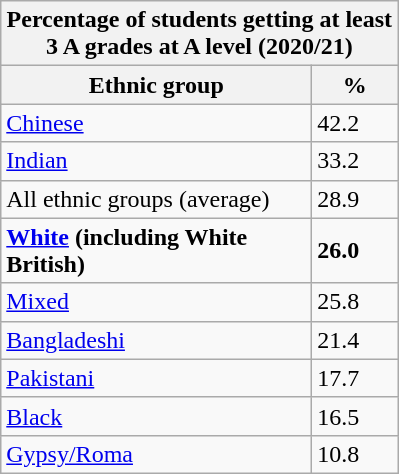<table class="wikitable sortable">
<tr>
<th colspan="3">Percentage of students getting at least 3 A grades at A level (2020/21)</th>
</tr>
<tr>
<th width=200>Ethnic group</th>
<th width=50>%</th>
</tr>
<tr>
<td><a href='#'>Chinese</a></td>
<td>42.2</td>
</tr>
<tr>
<td><a href='#'>Indian</a></td>
<td>33.2</td>
</tr>
<tr>
<td>All ethnic groups (average)</td>
<td>28.9</td>
</tr>
<tr>
<td><strong><a href='#'>White</a> (including White British)</strong></td>
<td><strong>26.0</strong></td>
</tr>
<tr>
<td><a href='#'>Mixed</a></td>
<td>25.8</td>
</tr>
<tr>
<td><a href='#'>Bangladeshi</a></td>
<td>21.4</td>
</tr>
<tr>
<td><a href='#'>Pakistani</a></td>
<td>17.7</td>
</tr>
<tr>
<td><a href='#'>Black</a></td>
<td>16.5</td>
</tr>
<tr>
<td><a href='#'>Gypsy/Roma</a></td>
<td>10.8</td>
</tr>
</table>
